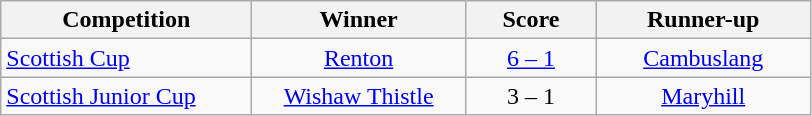<table class="wikitable" style="text-align: center;">
<tr>
<th width=160>Competition</th>
<th width=135>Winner</th>
<th width=80>Score</th>
<th width=135>Runner-up</th>
</tr>
<tr>
<td align=left><a href='#'>Scottish Cup</a></td>
<td><a href='#'>Renton</a></td>
<td><a href='#'>6 – 1</a></td>
<td><a href='#'>Cambuslang</a></td>
</tr>
<tr>
<td align=left><a href='#'>Scottish Junior Cup</a></td>
<td><a href='#'>Wishaw Thistle</a></td>
<td>3 – 1</td>
<td><a href='#'>Maryhill</a></td>
</tr>
</table>
